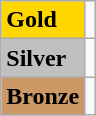<table class="wikitable">
<tr>
<td bgcolor="#ffd700"><strong>Gold</strong></td>
<td></td>
</tr>
<tr>
<td bgcolor="#c0c0c0"><strong>Silver</strong></td>
<td></td>
</tr>
<tr>
<td bgcolor="#cc9966"><strong>Bronze</strong></td>
<td></td>
</tr>
</table>
